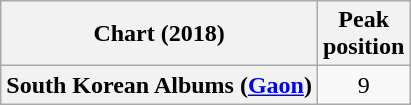<table class="wikitable plainrowheaders" style="text-align:center">
<tr>
<th scope="col">Chart (2018)</th>
<th scope="col">Peak<br>position</th>
</tr>
<tr>
<th scope="row">South Korean Albums (<a href='#'>Gaon</a>)</th>
<td>9</td>
</tr>
</table>
